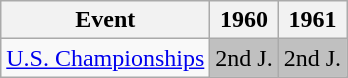<table class="wikitable">
<tr>
<th>Event</th>
<th>1960</th>
<th>1961</th>
</tr>
<tr>
<td><a href='#'>U.S. Championships</a></td>
<td align="center" bgcolor="silver">2nd J.</td>
<td align="center" bgcolor="silver">2nd J.</td>
</tr>
</table>
